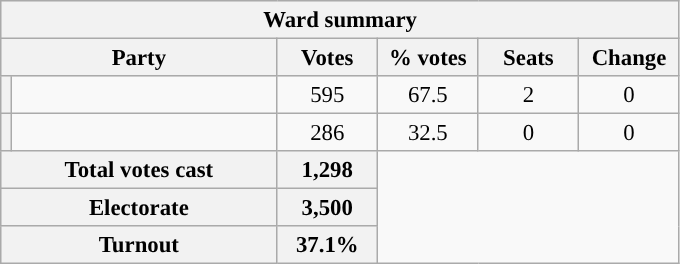<table class="wikitable" style="font-size: 95%;">
<tr style="background-color:#E9E9E9">
<th colspan="6">Ward summary</th>
</tr>
<tr style="background-color:#E9E9E9">
<th colspan="2">Party</th>
<th style="width: 60px">Votes</th>
<th style="width: 60px">% votes</th>
<th style="width: 60px">Seats</th>
<th style="width: 60px">Change</th>
</tr>
<tr>
<th style="background-color: "></th>
<td style="width: 170px"><a href='#'></a></td>
<td align="center">595</td>
<td align="center">67.5</td>
<td align="center">2</td>
<td align="center">0</td>
</tr>
<tr>
<th style="background-color: "></th>
<td style="width: 170px"><a href='#'></a></td>
<td align="center">286</td>
<td align="center">32.5</td>
<td align="center">0</td>
<td align="center">0</td>
</tr>
<tr style="background-color:#E9E9E9">
<th colspan="2">Total votes cast</th>
<th style="width: 60px">1,298</th>
</tr>
<tr style="background-color:#E9E9E9">
<th colspan="2">Electorate</th>
<th style="width: 60px">3,500</th>
</tr>
<tr style="background-color:#E9E9E9">
<th colspan="2">Turnout</th>
<th style="width: 60px">37.1%</th>
</tr>
</table>
